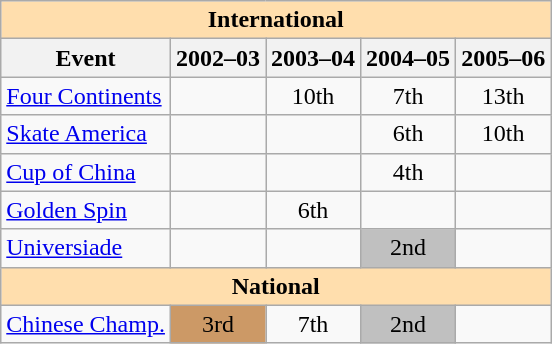<table class="wikitable" style="text-align:center">
<tr>
<th style="background-color: #ffdead; " colspan=5 align=center>International</th>
</tr>
<tr>
<th>Event</th>
<th>2002–03</th>
<th>2003–04</th>
<th>2004–05</th>
<th>2005–06</th>
</tr>
<tr>
<td align=left><a href='#'>Four Continents</a></td>
<td></td>
<td>10th</td>
<td>7th</td>
<td>13th</td>
</tr>
<tr>
<td align=left><a href='#'>Skate America</a></td>
<td></td>
<td></td>
<td>6th</td>
<td>10th</td>
</tr>
<tr>
<td align=left><a href='#'>Cup of China</a></td>
<td></td>
<td></td>
<td>4th</td>
<td></td>
</tr>
<tr>
<td align=left><a href='#'>Golden Spin</a></td>
<td></td>
<td>6th</td>
<td></td>
<td></td>
</tr>
<tr>
<td align=left><a href='#'>Universiade</a></td>
<td></td>
<td></td>
<td bgcolor=silver>2nd</td>
<td></td>
</tr>
<tr>
<th style="background-color: #ffdead; " colspan=5 align=center>National</th>
</tr>
<tr>
<td align=left><a href='#'>Chinese Champ.</a></td>
<td bgcolor=cc9966>3rd</td>
<td>7th</td>
<td bgcolor=silver>2nd</td>
</tr>
</table>
